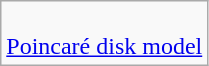<table class=wikitable>
<tr>
<td><br><a href='#'>Poincaré disk model</a><br></td>
</tr>
</table>
